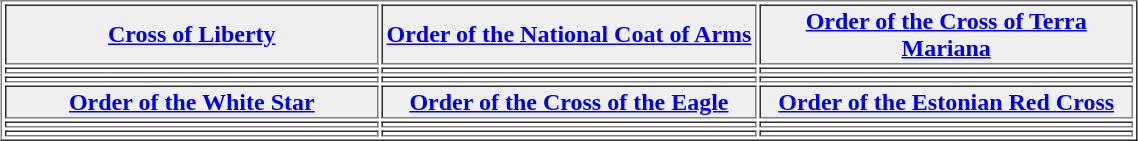<table align="center" border="1"  cellpadding="1" width="60%">
<tr>
<th width="20%" style="background:#efefef;"><a href='#'>Cross of Liberty</a></th>
<th width="20%" style="background:#efefef;"><a href='#'>Order of the National Coat of Arms</a></th>
<th width="20%" style="background:#efefef;"><a href='#'>Order of the Cross of Terra Mariana</a></th>
</tr>
<tr>
<td></td>
<td></td>
<td></td>
</tr>
<tr>
<td></td>
<td></td>
<td></td>
</tr>
<tr align="center" border="1"  cellpadding="1" width="60%">
<th width="20%" style="background:#efefef;"><a href='#'>Order of the White Star</a></th>
<th width="20%" style="background:#efefef;"><a href='#'>Order of the Cross of the Eagle</a></th>
<th width="20%" style="background:#efefef;"><a href='#'>Order of the Estonian Red Cross</a></th>
</tr>
<tr>
<td></td>
<td></td>
<td></td>
</tr>
<tr>
<td></td>
<td></td>
<td></td>
</tr>
</table>
